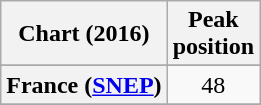<table class="wikitable sortable plainrowheaders" style="text-align:center">
<tr>
<th scope="col">Chart (2016)</th>
<th scope="col">Peak<br> position</th>
</tr>
<tr>
</tr>
<tr>
</tr>
<tr>
<th scope="row">France (<a href='#'>SNEP</a>)</th>
<td>48</td>
</tr>
<tr>
</tr>
<tr>
</tr>
<tr>
</tr>
</table>
